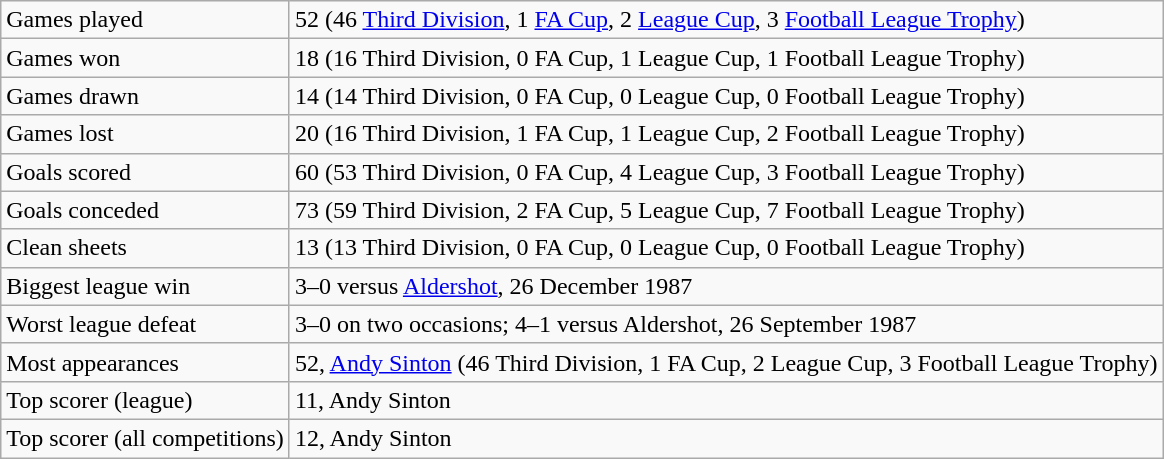<table class="wikitable">
<tr>
<td>Games played</td>
<td>52 (46 <a href='#'>Third Division</a>, 1 <a href='#'>FA Cup</a>, 2 <a href='#'>League Cup</a>, 3 <a href='#'>Football League Trophy</a>)</td>
</tr>
<tr>
<td>Games won</td>
<td>18 (16 Third Division, 0 FA Cup, 1 League Cup, 1 Football League Trophy)</td>
</tr>
<tr>
<td>Games drawn</td>
<td>14 (14 Third Division, 0 FA Cup, 0 League Cup, 0 Football League Trophy)</td>
</tr>
<tr>
<td>Games lost</td>
<td>20 (16 Third Division, 1 FA Cup, 1 League Cup, 2 Football League Trophy)</td>
</tr>
<tr>
<td>Goals scored</td>
<td>60 (53 Third Division, 0 FA Cup, 4 League Cup, 3 Football League Trophy)</td>
</tr>
<tr>
<td>Goals conceded</td>
<td>73 (59 Third Division, 2 FA Cup, 5 League Cup, 7 Football League Trophy)</td>
</tr>
<tr>
<td>Clean sheets</td>
<td>13 (13 Third Division, 0 FA Cup, 0 League Cup, 0 Football League Trophy)</td>
</tr>
<tr>
<td>Biggest league win</td>
<td>3–0 versus <a href='#'>Aldershot</a>, 26 December 1987</td>
</tr>
<tr>
<td>Worst league defeat</td>
<td>3–0 on two occasions; 4–1 versus Aldershot, 26 September 1987</td>
</tr>
<tr>
<td>Most appearances</td>
<td>52, <a href='#'>Andy Sinton</a> (46 Third Division, 1 FA Cup, 2 League Cup, 3 Football League Trophy)</td>
</tr>
<tr>
<td>Top scorer (league)</td>
<td>11, Andy Sinton</td>
</tr>
<tr>
<td>Top scorer (all competitions)</td>
<td>12, Andy Sinton</td>
</tr>
</table>
